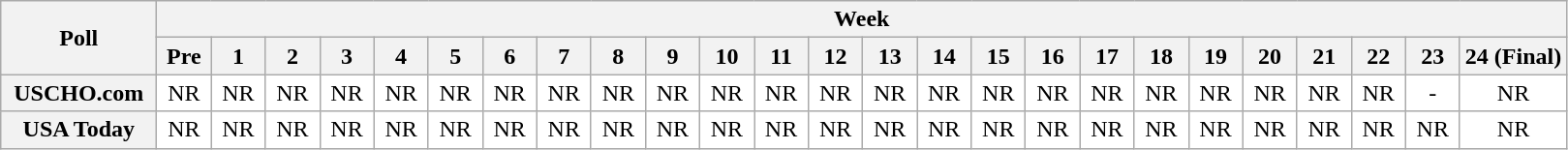<table class="wikitable" style="white-space:nowrap;">
<tr>
<th scope="col" width="100" rowspan="2">Poll</th>
<th colspan="30">Week</th>
</tr>
<tr>
<th scope="col" width="30">Pre</th>
<th scope="col" width="30">1</th>
<th scope="col" width="30">2</th>
<th scope="col" width="30">3</th>
<th scope="col" width="30">4</th>
<th scope="col" width="30">5</th>
<th scope="col" width="30">6</th>
<th scope="col" width="30">7</th>
<th scope="col" width="30">8</th>
<th scope="col" width="30">9</th>
<th scope="col" width="30">10</th>
<th scope="col" width="30">11</th>
<th scope="col" width="30">12</th>
<th scope="col" width="30">13</th>
<th scope="col" width="30">14</th>
<th scope="col" width="30">15</th>
<th scope="col" width="30">16</th>
<th scope="col" width="30">17</th>
<th scope="col" width="30">18</th>
<th scope="col" width="30">19</th>
<th scope="col" width="30">20</th>
<th scope="col" width="30">21</th>
<th scope="col" width="30">22</th>
<th scope="col" width="30">23</th>
<th scope="col" width="30">24 (Final)</th>
</tr>
<tr style="text-align:center;">
<th>USCHO.com</th>
<td bgcolor=FFFFFF>NR</td>
<td bgcolor=FFFFFF>NR</td>
<td bgcolor=FFFFFF>NR</td>
<td bgcolor=FFFFFF>NR</td>
<td bgcolor=FFFFFF>NR</td>
<td bgcolor=FFFFFF>NR</td>
<td bgcolor=FFFFFF>NR</td>
<td bgcolor=FFFFFF>NR</td>
<td bgcolor=FFFFFF>NR</td>
<td bgcolor=FFFFFF>NR</td>
<td bgcolor=FFFFFF>NR</td>
<td bgcolor=FFFFFF>NR</td>
<td bgcolor=FFFFFF>NR</td>
<td bgcolor=FFFFFF>NR</td>
<td bgcolor=FFFFFF>NR</td>
<td bgcolor=FFFFFF>NR</td>
<td bgcolor=FFFFFF>NR</td>
<td bgcolor=FFFFFF>NR</td>
<td bgcolor=FFFFFF>NR</td>
<td bgcolor=FFFFFF>NR</td>
<td bgcolor=FFFFFF>NR</td>
<td bgcolor=FFFFFF>NR</td>
<td bgcolor=FFFFFF>NR</td>
<td bgcolor=FFFFFF>-</td>
<td bgcolor=FFFFFF>NR</td>
</tr>
<tr style="text-align:center;">
<th>USA Today</th>
<td bgcolor=FFFFFF>NR</td>
<td bgcolor=FFFFFF>NR</td>
<td bgcolor=FFFFFF>NR</td>
<td bgcolor=FFFFFF>NR</td>
<td bgcolor=FFFFFF>NR</td>
<td bgcolor=FFFFFF>NR</td>
<td bgcolor=FFFFFF>NR</td>
<td bgcolor=FFFFFF>NR</td>
<td bgcolor=FFFFFF>NR</td>
<td bgcolor=FFFFFF>NR</td>
<td bgcolor=FFFFFF>NR</td>
<td bgcolor=FFFFFF>NR</td>
<td bgcolor=FFFFFF>NR</td>
<td bgcolor=FFFFFF>NR</td>
<td bgcolor=FFFFFF>NR</td>
<td bgcolor=FFFFFF>NR</td>
<td bgcolor=FFFFFF>NR</td>
<td bgcolor=FFFFFF>NR</td>
<td bgcolor=FFFFFF>NR</td>
<td bgcolor=FFFFFF>NR</td>
<td bgcolor=FFFFFF>NR</td>
<td bgcolor=FFFFFF>NR</td>
<td bgcolor=FFFFFF>NR</td>
<td bgcolor=FFFFFF>NR</td>
<td bgcolor=FFFFFF>NR</td>
</tr>
</table>
